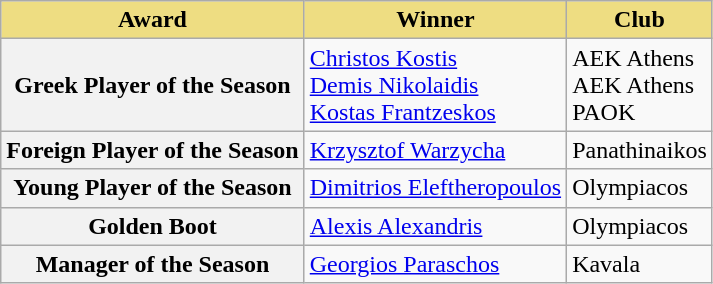<table class="wikitable">
<tr>
<th style="background-color: #eedd82">Award</th>
<th style="background-color: #eedd82">Winner</th>
<th style="background-color: #eedd82">Club</th>
</tr>
<tr>
<th>Greek Player of the Season</th>
<td> <a href='#'>Christos Kostis</a><br> <a href='#'>Demis Nikolaidis</a><br> <a href='#'>Kostas Frantzeskos</a></td>
<td>AEK Athens<br>AEK Athens<br>PAOK</td>
</tr>
<tr>
<th>Foreign Player of the Season</th>
<td> <a href='#'>Krzysztof Warzycha</a></td>
<td>Panathinaikos</td>
</tr>
<tr>
<th>Young Player of the Season</th>
<td> <a href='#'>Dimitrios Eleftheropoulos</a></td>
<td>Olympiacos</td>
</tr>
<tr>
<th>Golden Boot</th>
<td> <a href='#'>Alexis Alexandris</a></td>
<td>Olympiacos</td>
</tr>
<tr>
<th>Manager of the Season</th>
<td> <a href='#'>Georgios Paraschos</a></td>
<td>Kavala</td>
</tr>
</table>
